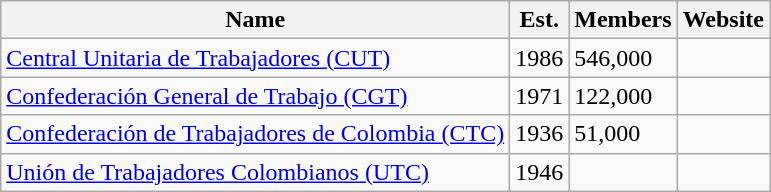<table class="wikitable">
<tr>
<th>Name</th>
<th>Est.</th>
<th>Members</th>
<th>Website</th>
</tr>
<tr>
<td><a href='#'>Central Unitaria de Trabajadores (CUT)</a></td>
<td>1986</td>
<td>546,000</td>
<td></td>
</tr>
<tr>
<td><a href='#'>Confederación General de Trabajo (CGT)</a></td>
<td>1971</td>
<td>122,000</td>
<td></td>
</tr>
<tr>
<td><a href='#'>Confederación de Trabajadores de Colombia (CTC)</a></td>
<td>1936</td>
<td>51,000</td>
<td></td>
</tr>
<tr>
<td><a href='#'>Unión de Trabajadores Colombianos (UTC)</a></td>
<td>1946</td>
<td></td>
<td></td>
</tr>
</table>
